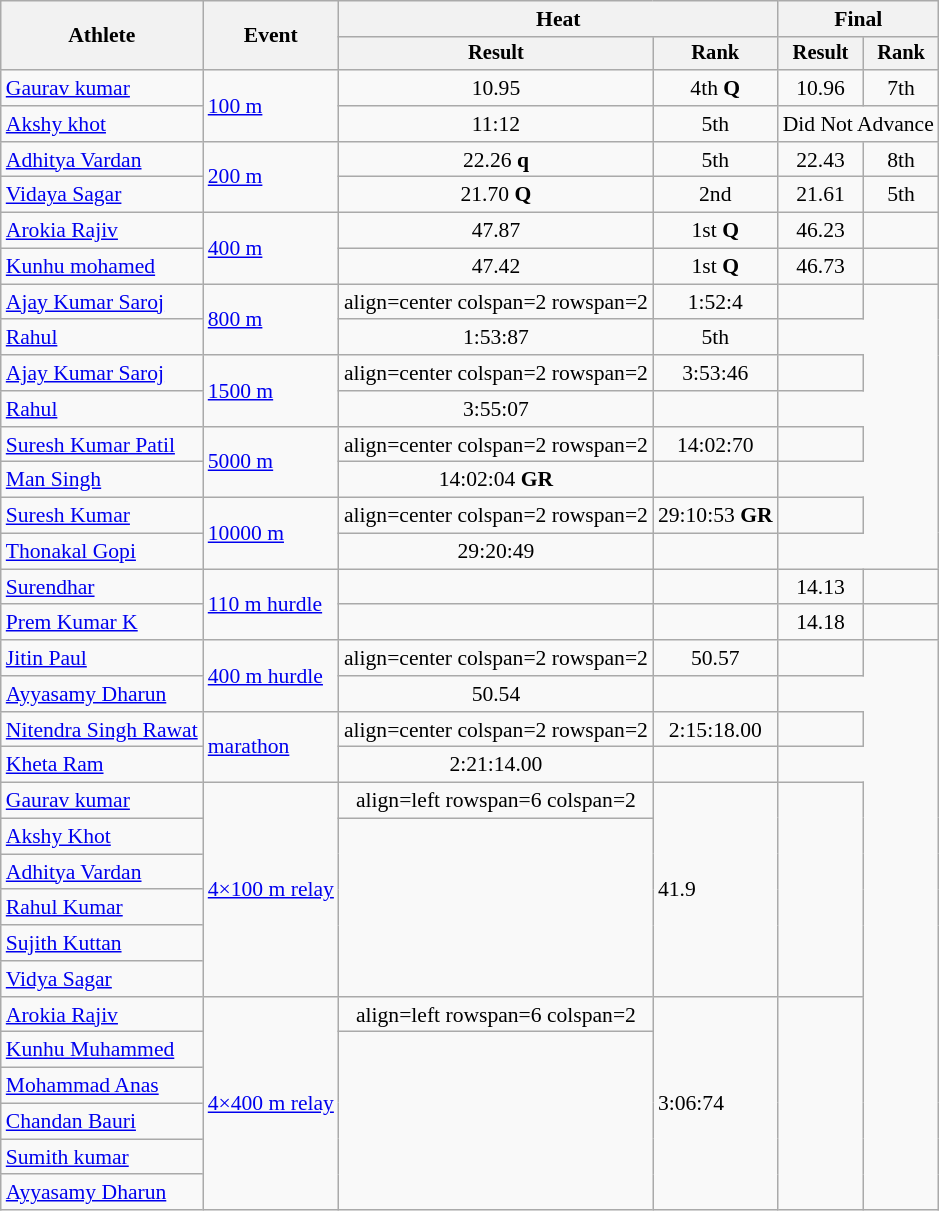<table class="wikitable" style="font-size:90%" style="text-align:center;">
<tr>
<th rowspan=2>Athlete</th>
<th rowspan=2>Event</th>
<th colspan=2>Heat</th>
<th colspan=2>Final</th>
</tr>
<tr style="font-size:95%">
<th>Result</th>
<th>Rank</th>
<th>Result</th>
<th>Rank</th>
</tr>
<tr align=center>
<td align=left><a href='#'>Gaurav kumar</a></td>
<td align=left rowspan=2><a href='#'>100 m</a></td>
<td>10.95</td>
<td>4th <strong>Q</strong></td>
<td>10.96</td>
<td>7th</td>
</tr>
<tr align="center">
<td align=left><a href='#'>Akshy khot</a></td>
<td>11:12</td>
<td>5th</td>
<td colspan="2">Did Not Advance</td>
</tr>
<tr align=center>
<td align=left><a href='#'>Adhitya Vardan</a></td>
<td align=left rowspan=2><a href='#'>200 m</a></td>
<td>22.26 <strong>q</strong></td>
<td>5th</td>
<td>22.43</td>
<td>8th</td>
</tr>
<tr align=center>
<td align=left><a href='#'>Vidaya Sagar</a></td>
<td>21.70 <strong>Q</strong></td>
<td>2nd</td>
<td>21.61</td>
<td>5th</td>
</tr>
<tr align=center>
<td align=left><a href='#'>Arokia Rajiv</a></td>
<td align=left rowspan=2><a href='#'>400 m</a></td>
<td>47.87</td>
<td>1st <strong>Q</strong></td>
<td>46.23</td>
<td></td>
</tr>
<tr align=center>
<td align=left><a href='#'>Kunhu mohamed</a></td>
<td>47.42</td>
<td>1st <strong>Q</strong></td>
<td>46.73</td>
<td></td>
</tr>
<tr align=center>
<td align=left><a href='#'>Ajay Kumar Saroj</a></td>
<td align=left rowspan=2><a href='#'>800 m</a></td>
<td>align=center colspan=2 rowspan=2 </td>
<td>1:52:4</td>
<td></td>
</tr>
<tr align=center>
<td align=left><a href='#'>Rahul</a></td>
<td>1:53:87</td>
<td>5th</td>
</tr>
<tr align=center>
<td align=left><a href='#'>Ajay Kumar Saroj</a></td>
<td align=left rowspan=2><a href='#'>1500 m</a></td>
<td>align=center colspan=2 rowspan=2 </td>
<td>3:53:46</td>
<td></td>
</tr>
<tr align=center>
<td align=left><a href='#'>Rahul</a></td>
<td>3:55:07</td>
<td></td>
</tr>
<tr align=center>
<td align=left><a href='#'>Suresh Kumar Patil</a></td>
<td align=left rowspan=2><a href='#'>5000 m</a></td>
<td>align=center colspan=2 rowspan=2 </td>
<td>14:02:70</td>
<td></td>
</tr>
<tr align=center>
<td align=left><a href='#'>Man Singh</a></td>
<td>14:02:04 <strong>GR</strong></td>
<td></td>
</tr>
<tr align=center>
<td align=left><a href='#'>Suresh Kumar</a></td>
<td align=left rowspan=2><a href='#'>10000 m</a></td>
<td>align=center colspan=2 rowspan=2 </td>
<td>29:10:53 <strong>GR</strong></td>
<td></td>
</tr>
<tr align=center>
<td align=left><a href='#'>Thonakal Gopi</a></td>
<td>29:20:49</td>
<td></td>
</tr>
<tr align=center>
<td align=left><a href='#'>Surendhar</a></td>
<td align=left rowspan=2><a href='#'>110 m hurdle</a></td>
<td></td>
<td></td>
<td>14.13</td>
<td></td>
</tr>
<tr align=center>
<td align=left><a href='#'>Prem Kumar K</a></td>
<td></td>
<td></td>
<td>14.18</td>
<td></td>
</tr>
<tr align=center>
<td align=left><a href='#'>Jitin Paul</a></td>
<td align=left rowspan=2><a href='#'>400 m hurdle</a></td>
<td>align=center colspan=2 rowspan=2 </td>
<td>50.57</td>
<td></td>
</tr>
<tr align=center>
<td align=left><a href='#'>Ayyasamy Dharun</a></td>
<td>50.54</td>
<td></td>
</tr>
<tr align=center>
<td align=left><a href='#'>Nitendra Singh Rawat</a></td>
<td align=left rowspan=2><a href='#'>marathon</a></td>
<td>align=center colspan=2 rowspan=2 </td>
<td>2:15:18.00</td>
<td></td>
</tr>
<tr align=center>
<td align=left><a href='#'>Kheta Ram</a></td>
<td>2:21:14.00</td>
<td></td>
</tr>
<tr align=center>
<td align=left><a href='#'>Gaurav kumar</a></td>
<td align=left rowspan=6><a href='#'>4×100 m relay</a></td>
<td>align=left rowspan=6 colspan=2 </td>
<td align=left rowspan=6>41.9</td>
<td rowspan="6" align="center"></td>
</tr>
<tr align=center>
<td align=left><a href='#'>Akshy Khot</a></td>
</tr>
<tr align=center>
<td align=left><a href='#'>Adhitya Vardan</a></td>
</tr>
<tr align=center>
<td align=left><a href='#'>Rahul Kumar</a></td>
</tr>
<tr align=center>
<td align=left><a href='#'>Sujith Kuttan</a></td>
</tr>
<tr align=center>
<td align=left><a href='#'>Vidya Sagar</a></td>
</tr>
<tr align="center">
<td align=left><a href='#'>Arokia Rajiv</a></td>
<td align=left rowspan=6><a href='#'>4×400 m relay</a></td>
<td>align=left rowspan=6 colspan=2 </td>
<td align=left rowspan=6>3:06:74</td>
<td rowspan=6 align="center"></td>
</tr>
<tr align=center>
<td align=left><a href='#'>Kunhu Muhammed</a></td>
</tr>
<tr align=center>
<td align=left><a href='#'>Mohammad Anas</a></td>
</tr>
<tr align=center>
<td align=left><a href='#'>Chandan Bauri</a></td>
</tr>
<tr align=center>
<td align=left><a href='#'>Sumith kumar</a></td>
</tr>
<tr align=center>
<td align=left><a href='#'>Ayyasamy Dharun</a></td>
</tr>
</table>
